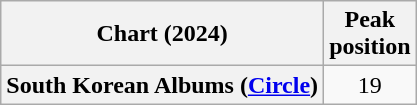<table class="wikitable sortable plainrowheaders" style="text-align:center;">
<tr>
<th scope="col">Chart (2024)</th>
<th scope="col">Peak<br>position</th>
</tr>
<tr>
<th scope="row">South Korean Albums (<a href='#'>Circle</a>)</th>
<td>19</td>
</tr>
</table>
